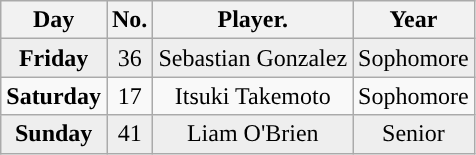<table class="wikitable non-sortable">
<tr>
<th style="text-align:center; ">Day</th>
<th style="text-align:center; ">No.</th>
<th style="text-align:center; ">Player.</th>
<th style="text-align:center; ">Year</th>
</tr>
<tr style="background:#eeeeee;text-align:center;">
<td><strong>Friday</strong></td>
<td>36</td>
<td>Sebastian Gonzalez</td>
<td>Sophomore</td>
</tr>
<tr style="text-align:center;">
<td><strong>Saturday</strong></td>
<td>17</td>
<td>Itsuki Takemoto</td>
<td>Sophomore</td>
</tr>
<tr style="background:#eeeeee;text-align:center;">
<td><strong>Sunday</strong></td>
<td>41</td>
<td>Liam O'Brien</td>
<td>Senior</td>
</tr>
</table>
